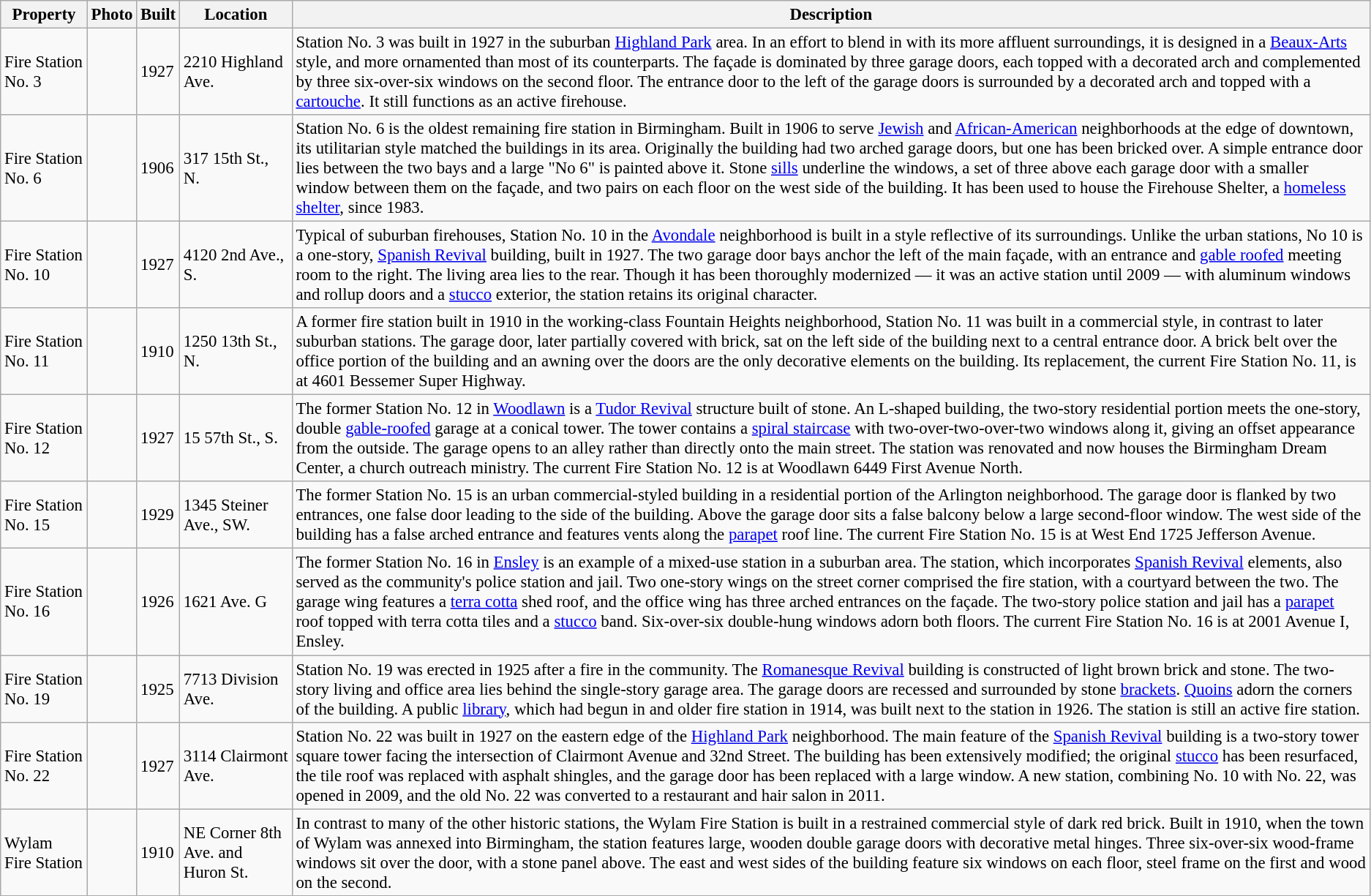<table class="wikitable" style="font-size: 95%;">
<tr>
<th>Property</th>
<th class="unsortable">Photo</th>
<th>Built</th>
<th class="unsortable">Location</th>
<th class="unsortable">Description</th>
</tr>
<tr id="Fire Station No. 3">
<td>Fire Station No. 3</td>
<td></td>
<td>1927</td>
<td>2210 Highland Ave.<br><small></small></td>
<td>Station No. 3 was built in 1927 in the suburban <a href='#'>Highland Park</a> area.  In an effort to blend in with its more affluent surroundings, it is designed in a <a href='#'>Beaux-Arts</a> style, and more ornamented than most of its counterparts.  The façade is dominated by three garage doors, each topped with a decorated arch and complemented by three six-over-six windows on the second floor.  The entrance door to the left of the garage doors is surrounded by a decorated arch and topped with a <a href='#'>cartouche</a>.  It still functions as an active firehouse.</td>
</tr>
<tr id="Fire Station No. 6">
<td>Fire Station No. 6</td>
<td></td>
<td>1906</td>
<td>317 15th St., N.<br><small></small></td>
<td>Station No. 6 is the oldest remaining fire station in Birmingham.  Built in 1906 to serve <a href='#'>Jewish</a> and <a href='#'>African-American</a> neighborhoods at the edge of downtown, its utilitarian style matched the buildings in its area.  Originally the building had two arched garage doors, but one has been bricked over.  A simple entrance door lies between the two bays and a large "No 6" is painted above it.  Stone <a href='#'>sills</a> underline the windows, a set of three above each garage door with a smaller window between them on the façade, and two pairs on each floor on the west side of the building.  It has been used to house the Firehouse Shelter, a <a href='#'>homeless shelter</a>, since 1983.</td>
</tr>
<tr id="Fire Station No. 10">
<td>Fire Station No. 10</td>
<td></td>
<td>1927</td>
<td>4120 2nd Ave., S.<br><small></small></td>
<td>Typical of suburban firehouses, Station No. 10 in the <a href='#'>Avondale</a> neighborhood is built in a style reflective of its surroundings.  Unlike the urban stations, No 10 is a one-story, <a href='#'>Spanish Revival</a> building, built in 1927.  The two garage door bays anchor the left of the main façade, with an entrance and <a href='#'>gable roofed</a> meeting room to the right.  The living area lies to the rear.  Though it has been thoroughly modernized — it was an active station until 2009 — with aluminum windows and rollup doors and a <a href='#'>stucco</a> exterior, the station retains its original character.</td>
</tr>
<tr id="Fire Station No. 11">
<td>Fire Station No. 11</td>
<td><br></td>
<td>1910</td>
<td>1250 13th St., N.<br><small></small></td>
<td>A former fire station built in 1910 in the working-class Fountain Heights neighborhood, Station No. 11 was built in a commercial style, in contrast to later suburban stations.  The garage door, later partially covered with brick, sat on the left side of the building next to a central entrance door.  A brick belt over the office portion of the building and an awning over the doors are the only decorative elements on the building.  Its replacement, the current Fire Station No. 11, is at 4601 Bessemer Super Highway.</td>
</tr>
<tr id="Fire Station No. 12">
<td>Fire Station No. 12</td>
<td><br><br></td>
<td>1927</td>
<td>15 57th St., S.<br><small></small></td>
<td>The former Station No. 12 in <a href='#'>Woodlawn</a> is a <a href='#'>Tudor Revival</a> structure built of stone.  An L-shaped building, the two-story residential portion meets the one-story, double <a href='#'>gable-roofed</a> garage at a conical tower.  The tower contains a <a href='#'>spiral staircase</a> with two-over-two-over-two windows along it, giving an offset appearance from the outside.  The garage opens to an alley rather than directly onto the main street.  The station was renovated and now houses the Birmingham Dream Center, a church outreach ministry.   The current Fire Station No. 12 is at Woodlawn 6449 First Avenue North.</td>
</tr>
<tr id="Fire Station No. 15">
<td>Fire Station No. 15</td>
<td></td>
<td>1929</td>
<td>1345 Steiner Ave., SW.<br><small></small></td>
<td>The former Station No. 15 is an urban commercial-styled building in a residential portion of the Arlington neighborhood.  The garage door is flanked by two entrances, one false door leading to the side of the building.  Above the garage door sits a false balcony below a large second-floor window.  The west side of the building has a false arched entrance and features vents along the <a href='#'>parapet</a> roof line.  The current Fire Station No. 15 is at West End 1725 Jefferson Avenue.</td>
</tr>
<tr id="Fire Station No. 16">
<td>Fire Station No. 16</td>
<td></td>
<td>1926</td>
<td>1621 Ave. G<br><small></small></td>
<td>The former Station No. 16 in <a href='#'>Ensley</a> is an example of a mixed-use station in a suburban area.  The station, which incorporates <a href='#'>Spanish Revival</a> elements, also served as the community's police station and jail.  Two one-story wings on the street corner comprised the fire station, with a courtyard between the two.  The garage wing features a <a href='#'>terra cotta</a> shed roof, and the office wing has three arched entrances on the façade.  The two-story police station and jail has a <a href='#'>parapet</a> roof topped with terra cotta tiles and a <a href='#'>stucco</a> band.  Six-over-six double-hung windows adorn both floors. The current Fire Station No. 16 is at 2001 Avenue I, Ensley.</td>
</tr>
<tr id="Fire Station No. 19">
<td>Fire Station No. 19</td>
<td></td>
<td>1925</td>
<td>7713 Division Ave.<br><small></small></td>
<td>Station No. 19 was erected in 1925 after a fire in the community.  The <a href='#'>Romanesque Revival</a> building is constructed of light brown brick and stone.  The two-story living and office area lies behind the single-story garage area.  The garage doors are recessed and surrounded by stone <a href='#'>brackets</a>.  <a href='#'>Quoins</a> adorn the corners of the building.  A public <a href='#'>library</a>, which had begun in and older fire station in 1914, was built next to the station in 1926.  The station is still an active fire station.</td>
</tr>
<tr id="Fire Station No. 22">
<td>Fire Station No. 22</td>
<td></td>
<td>1927</td>
<td>3114 Clairmont Ave.<br><small></small></td>
<td>Station No. 22 was built in 1927 on the eastern edge of the <a href='#'>Highland Park</a> neighborhood.  The main feature of the <a href='#'>Spanish Revival</a> building is a two-story tower square tower facing the intersection of Clairmont Avenue and 32nd Street.  The building has been extensively modified; the original <a href='#'>stucco</a> has been resurfaced, the tile roof was replaced with asphalt shingles, and the garage door has been replaced with a large window. A new station, combining No. 10 with No. 22, was opened in 2009, and the old No. 22 was converted to a restaurant and hair salon in 2011.</td>
</tr>
<tr id="Wylam Fire Station">
<td>Wylam Fire Station</td>
<td></td>
<td>1910</td>
<td>NE Corner 8th Ave. and Huron St.<br><small></small></td>
<td>In contrast to many of the other historic stations, the Wylam Fire Station is built in a restrained commercial style of dark red brick.  Built in 1910, when the town of Wylam was annexed into Birmingham, the station features large, wooden double garage doors with decorative metal hinges.  Three six-over-six wood-frame windows sit over the door, with a stone panel above.  The east and west sides of the building feature six windows on each floor, steel frame on the first and wood on the second.</td>
</tr>
</table>
